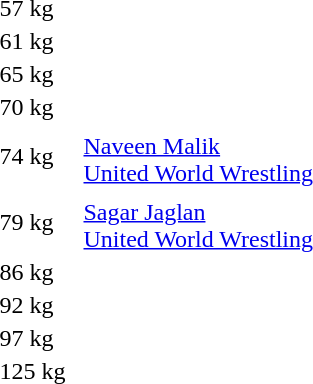<table>
<tr>
<td rowspan=2>57 kg<br></td>
<td rowspan=2></td>
<td rowspan=2></td>
<td></td>
</tr>
<tr>
<td></td>
</tr>
<tr>
<td rowspan=2>61 kg<br></td>
<td rowspan=2></td>
<td rowspan=2></td>
<td></td>
</tr>
<tr>
<td></td>
</tr>
<tr>
<td rowspan=2>65 kg<br></td>
<td rowspan=2></td>
<td rowspan=2></td>
<td></td>
</tr>
<tr>
<td></td>
</tr>
<tr>
<td rowspan=2>70 kg<br></td>
<td rowspan=2></td>
<td rowspan=2></td>
<td></td>
</tr>
<tr>
<td></td>
</tr>
<tr>
<td rowspan=2>74 kg<br></td>
<td rowspan=2></td>
<td rowspan=2></td>
<td></td>
</tr>
<tr>
<td><a href='#'>Naveen Malik</a><br><a href='#'>United World Wrestling</a></td>
</tr>
<tr>
<td rowspan=2>79 kg<br></td>
<td rowspan=2></td>
<td rowspan=2></td>
<td></td>
</tr>
<tr>
<td><a href='#'>Sagar Jaglan</a><br><a href='#'>United World Wrestling</a></td>
</tr>
<tr>
<td rowspan=2>86 kg<br></td>
<td rowspan=2></td>
<td rowspan=2></td>
<td></td>
</tr>
<tr>
<td></td>
</tr>
<tr>
<td rowspan=2>92 kg<br></td>
<td rowspan=2></td>
<td rowspan=2></td>
<td></td>
</tr>
<tr>
<td></td>
</tr>
<tr>
<td rowspan=2>97 kg<br></td>
<td rowspan=2></td>
<td rowspan=2></td>
<td></td>
</tr>
<tr>
<td></td>
</tr>
<tr>
<td rowspan=2>125 kg<br></td>
<td rowspan=2></td>
<td rowspan=2></td>
<td></td>
</tr>
<tr>
<td></td>
</tr>
</table>
